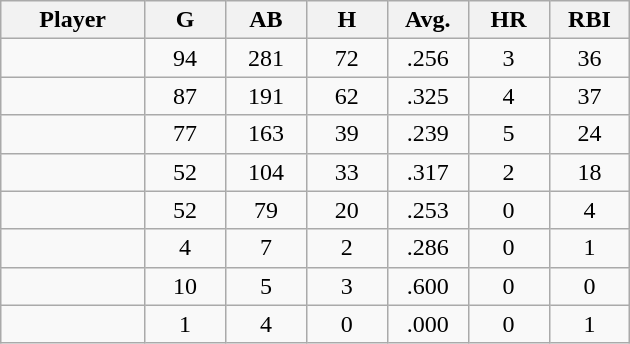<table class="wikitable sortable">
<tr>
<th bgcolor="#DDDDFF" width="16%">Player</th>
<th bgcolor="#DDDDFF" width="9%">G</th>
<th bgcolor="#DDDDFF" width="9%">AB</th>
<th bgcolor="#DDDDFF" width="9%">H</th>
<th bgcolor="#DDDDFF" width="9%">Avg.</th>
<th bgcolor="#DDDDFF" width="9%">HR</th>
<th bgcolor="#DDDDFF" width="9%">RBI</th>
</tr>
<tr align="center">
<td></td>
<td>94</td>
<td>281</td>
<td>72</td>
<td>.256</td>
<td>3</td>
<td>36</td>
</tr>
<tr align="center">
<td></td>
<td>87</td>
<td>191</td>
<td>62</td>
<td>.325</td>
<td>4</td>
<td>37</td>
</tr>
<tr align="center">
<td></td>
<td>77</td>
<td>163</td>
<td>39</td>
<td>.239</td>
<td>5</td>
<td>24</td>
</tr>
<tr align="center">
<td></td>
<td>52</td>
<td>104</td>
<td>33</td>
<td>.317</td>
<td>2</td>
<td>18</td>
</tr>
<tr align="center">
<td></td>
<td>52</td>
<td>79</td>
<td>20</td>
<td>.253</td>
<td>0</td>
<td>4</td>
</tr>
<tr align="center">
<td></td>
<td>4</td>
<td>7</td>
<td>2</td>
<td>.286</td>
<td>0</td>
<td>1</td>
</tr>
<tr align="center">
<td></td>
<td>10</td>
<td>5</td>
<td>3</td>
<td>.600</td>
<td>0</td>
<td>0</td>
</tr>
<tr align="center">
<td></td>
<td>1</td>
<td>4</td>
<td>0</td>
<td>.000</td>
<td>0</td>
<td>1</td>
</tr>
</table>
